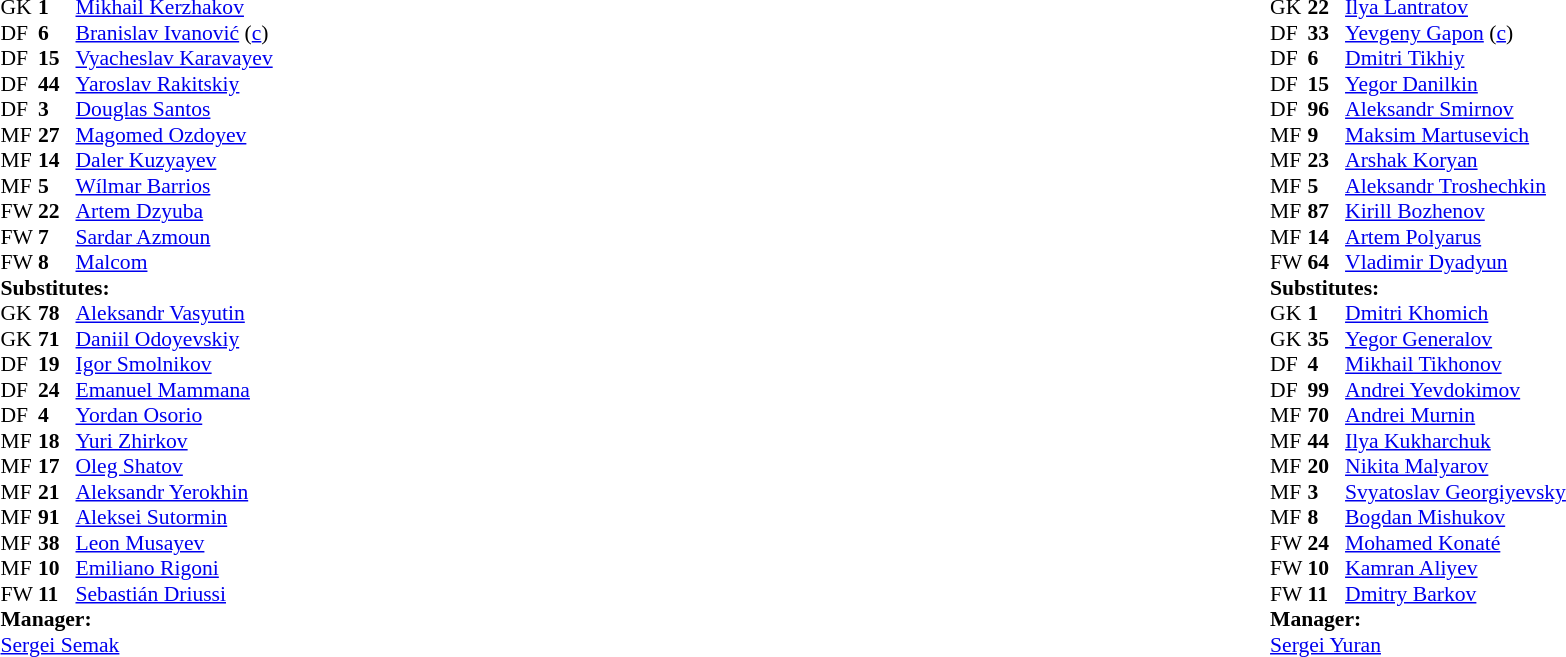<table style="width:100%">
<tr>
<td style="vertical-align:top;width:40%"><br><table style="font-size:90%" cellspacing="0" cellpadding="0">
<tr>
<th width=25></th>
<th width=25></th>
</tr>
<tr>
<td>GK</td>
<td><strong>1 </strong></td>
<td> <a href='#'>Mikhail Kerzhakov</a></td>
</tr>
<tr>
<td>DF</td>
<td><strong>6 </strong></td>
<td> <a href='#'>Branislav Ivanović</a> (<a href='#'>c</a>)</td>
</tr>
<tr>
<td>DF</td>
<td><strong>15</strong></td>
<td> <a href='#'>Vyacheslav Karavayev</a></td>
<td></td>
<td></td>
</tr>
<tr>
<td>DF</td>
<td><strong>44</strong></td>
<td> <a href='#'>Yaroslav Rakitskiy</a></td>
<td></td>
</tr>
<tr>
<td>DF</td>
<td><strong>3 </strong></td>
<td> <a href='#'>Douglas Santos</a></td>
<td></td>
<td></td>
</tr>
<tr>
<td>MF</td>
<td><strong>27</strong></td>
<td> <a href='#'>Magomed Ozdoyev</a></td>
<td></td>
<td></td>
</tr>
<tr>
<td>MF</td>
<td><strong>14</strong></td>
<td> <a href='#'>Daler Kuzyayev</a></td>
</tr>
<tr>
<td>MF</td>
<td><strong>5 </strong></td>
<td> <a href='#'>Wílmar Barrios</a></td>
</tr>
<tr>
<td>FW</td>
<td><strong>22</strong></td>
<td> <a href='#'>Artem Dzyuba</a></td>
<td></td>
</tr>
<tr>
<td>FW</td>
<td><strong>7 </strong></td>
<td> <a href='#'>Sardar Azmoun</a></td>
<td></td>
<td></td>
</tr>
<tr>
<td>FW</td>
<td><strong>8 </strong></td>
<td> <a href='#'>Malcom</a></td>
<td></td>
<td></td>
</tr>
<tr>
<td colspan="4"><strong>Substitutes:</strong></td>
</tr>
<tr>
<td>GK</td>
<td><strong>78</strong></td>
<td> <a href='#'>Aleksandr Vasyutin</a></td>
</tr>
<tr>
<td>GK</td>
<td><strong>71</strong></td>
<td> <a href='#'>Daniil Odoyevskiy</a></td>
</tr>
<tr>
<td>DF</td>
<td><strong>19</strong></td>
<td> <a href='#'>Igor Smolnikov</a></td>
<td></td>
<td></td>
</tr>
<tr>
<td>DF</td>
<td><strong>24</strong></td>
<td> <a href='#'>Emanuel Mammana</a></td>
</tr>
<tr>
<td>DF</td>
<td><strong>4 </strong></td>
<td> <a href='#'>Yordan Osorio</a></td>
</tr>
<tr>
<td>MF</td>
<td><strong>18</strong></td>
<td> <a href='#'>Yuri Zhirkov</a></td>
<td></td>
<td></td>
</tr>
<tr>
<td>MF</td>
<td><strong>17</strong></td>
<td> <a href='#'>Oleg Shatov</a></td>
<td></td>
<td></td>
</tr>
<tr>
<td>MF</td>
<td><strong>21</strong></td>
<td> <a href='#'>Aleksandr Yerokhin</a></td>
</tr>
<tr>
<td>MF</td>
<td><strong>91</strong></td>
<td> <a href='#'>Aleksei Sutormin</a></td>
<td></td>
<td></td>
</tr>
<tr>
<td>MF</td>
<td><strong>38</strong></td>
<td> <a href='#'>Leon Musayev</a></td>
</tr>
<tr>
<td>MF</td>
<td><strong>10</strong></td>
<td> <a href='#'>Emiliano Rigoni</a></td>
</tr>
<tr>
<td>FW</td>
<td><strong>11</strong></td>
<td> <a href='#'>Sebastián Driussi</a></td>
<td></td>
<td></td>
</tr>
<tr>
<td colspan="4"><strong>Manager:</strong></td>
</tr>
<tr>
<td colspan="4"> <a href='#'>Sergei Semak</a></td>
</tr>
</table>
</td>
<td style="vertical-align:top"></td>
<td style="vertical-align:top; width:50%"><br><table cellspacing="0" cellpadding="0" style="font-size:90%; margin:auto">
<tr>
<th width=25></th>
<th width=25></th>
</tr>
<tr>
<td>GK</td>
<td><strong>22</strong></td>
<td> <a href='#'>Ilya Lantratov</a></td>
</tr>
<tr>
<td>DF</td>
<td><strong>33</strong></td>
<td> <a href='#'>Yevgeny Gapon</a> (<a href='#'>c</a>)</td>
</tr>
<tr>
<td>DF</td>
<td><strong>6 </strong></td>
<td> <a href='#'>Dmitri Tikhiy</a></td>
</tr>
<tr>
<td>DF</td>
<td><strong>15</strong></td>
<td> <a href='#'>Yegor Danilkin</a></td>
</tr>
<tr>
<td>DF</td>
<td><strong>96</strong></td>
<td> <a href='#'>Aleksandr Smirnov</a></td>
<td></td>
<td></td>
</tr>
<tr>
<td>MF</td>
<td><strong>9 </strong></td>
<td> <a href='#'>Maksim Martusevich</a></td>
</tr>
<tr>
<td>MF</td>
<td><strong>23</strong></td>
<td> <a href='#'>Arshak Koryan</a></td>
<td></td>
<td></td>
</tr>
<tr>
<td>MF</td>
<td><strong>5 </strong></td>
<td> <a href='#'>Aleksandr Troshechkin</a></td>
</tr>
<tr>
<td>MF</td>
<td><strong>87</strong></td>
<td> <a href='#'>Kirill Bozhenov</a></td>
<td></td>
</tr>
<tr>
<td>MF</td>
<td><strong>14</strong></td>
<td> <a href='#'>Artem Polyarus</a></td>
<td></td>
<td></td>
</tr>
<tr>
<td>FW</td>
<td><strong>64</strong></td>
<td> <a href='#'>Vladimir Dyadyun</a></td>
<td></td>
<td></td>
</tr>
<tr>
<td colspan="4"><strong>Substitutes:</strong></td>
</tr>
<tr>
<td>GK</td>
<td><strong>1 </strong></td>
<td> <a href='#'>Dmitri Khomich</a></td>
</tr>
<tr>
<td>GK</td>
<td><strong>35</strong></td>
<td> <a href='#'>Yegor Generalov</a></td>
</tr>
<tr>
<td>DF</td>
<td><strong>4 </strong></td>
<td> <a href='#'>Mikhail Tikhonov</a></td>
</tr>
<tr>
<td>DF</td>
<td><strong>99</strong></td>
<td> <a href='#'>Andrei Yevdokimov</a></td>
</tr>
<tr>
<td>MF</td>
<td><strong>70</strong></td>
<td> <a href='#'>Andrei Murnin</a></td>
</tr>
<tr>
<td>MF</td>
<td><strong>44</strong></td>
<td> <a href='#'>Ilya Kukharchuk</a></td>
<td></td>
<td></td>
</tr>
<tr>
<td>MF</td>
<td><strong>20</strong></td>
<td> <a href='#'>Nikita Malyarov</a></td>
</tr>
<tr>
<td>MF</td>
<td><strong>3 </strong></td>
<td> <a href='#'>Svyatoslav Georgiyevsky</a></td>
</tr>
<tr>
<td>MF</td>
<td><strong>8 </strong></td>
<td> <a href='#'>Bogdan Mishukov</a></td>
</tr>
<tr>
<td>FW</td>
<td><strong>24</strong></td>
<td> <a href='#'>Mohamed Konaté</a></td>
<td></td>
<td></td>
</tr>
<tr>
<td>FW</td>
<td><strong>10</strong></td>
<td> <a href='#'>Kamran Aliyev</a></td>
<td></td>
<td></td>
</tr>
<tr>
<td>FW</td>
<td><strong>11</strong></td>
<td> <a href='#'>Dmitry Barkov</a></td>
<td></td>
<td></td>
</tr>
<tr>
<td colspan="4"><strong>Manager:</strong></td>
</tr>
<tr>
<td colspan="4"> <a href='#'>Sergei Yuran</a></td>
</tr>
</table>
</td>
</tr>
</table>
